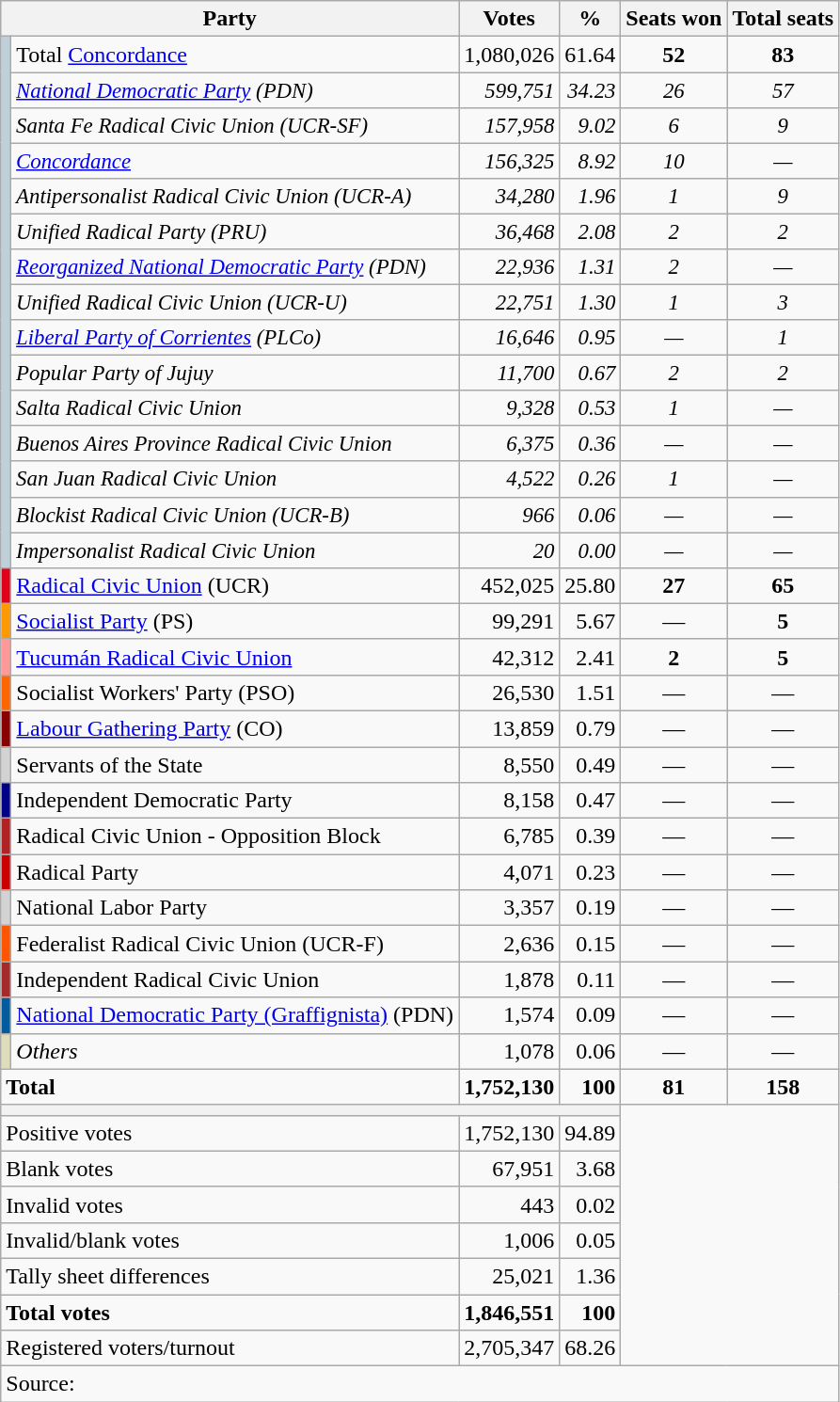<table class="wikitable" style="text-align:right;">
<tr>
<th colspan=2>Party</th>
<th>Votes</th>
<th>%</th>
<th>Seats won</th>
<th>Total seats</th>
</tr>
<tr>
<td bgcolor=#bfd0da rowspan=15></td>
<td align=left>Total <a href='#'>Concordance</a></td>
<td>1,080,026</td>
<td>61.64</td>
<td align=center><strong>52</strong></td>
<td align=center><strong>83</strong></td>
</tr>
<tr style="font-size: 95%; font-style: italic">
<td align=left><span><a href='#'>National Democratic Party</a> (PDN)</span></td>
<td>599,751</td>
<td>34.23</td>
<td align=center>26</td>
<td align=center>57</td>
</tr>
<tr style="font-size: 95%; font-style: italic">
<td align=left><span>Santa Fe Radical Civic Union (UCR-SF)</span></td>
<td>157,958</td>
<td>9.02</td>
<td align=center>6</td>
<td align=center>9</td>
</tr>
<tr style="font-size: 95%; font-style: italic">
<td align=left><span><a href='#'>Concordance</a></span></td>
<td>156,325</td>
<td>8.92</td>
<td align=center>10</td>
<td align=center>—</td>
</tr>
<tr style="font-size: 95%; font-style: italic">
<td align=left><span>Antipersonalist Radical Civic Union (UCR-A)</span></td>
<td>34,280</td>
<td>1.96</td>
<td align=center>1</td>
<td align=center>9</td>
</tr>
<tr style="font-size: 95%; font-style: italic">
<td align=left><span>Unified Radical Party (PRU)</span></td>
<td>36,468</td>
<td>2.08</td>
<td align=center>2</td>
<td align=center>2</td>
</tr>
<tr style="font-size: 95%; font-style: italic">
<td align=left><span><a href='#'>Reorganized National Democratic Party</a> (PDN)</span></td>
<td>22,936</td>
<td>1.31</td>
<td align=center>2</td>
<td align=center>—</td>
</tr>
<tr style="font-size: 95%; font-style: italic">
<td align=left><span>Unified Radical Civic Union (UCR-U)</span></td>
<td>22,751</td>
<td>1.30</td>
<td align=center>1</td>
<td align=center>3</td>
</tr>
<tr style="font-size: 95%; font-style: italic">
<td align=left><span><a href='#'>Liberal Party of Corrientes</a> (PLCo)</span></td>
<td>16,646</td>
<td>0.95</td>
<td align=center>—</td>
<td align=center>1</td>
</tr>
<tr style="font-size: 95%; font-style: italic">
<td align=left><span>Popular Party of Jujuy</span></td>
<td>11,700</td>
<td>0.67</td>
<td align=center>2</td>
<td align=center>2</td>
</tr>
<tr style="font-size: 95%; font-style: italic">
<td align=left><span>Salta Radical Civic Union</span></td>
<td>9,328</td>
<td>0.53</td>
<td align=center>1</td>
<td align=center>—</td>
</tr>
<tr style="font-size: 95%; font-style: italic">
<td align=left><span>Buenos Aires Province Radical Civic Union</span></td>
<td>6,375</td>
<td>0.36</td>
<td align=center>—</td>
<td align=center>—</td>
</tr>
<tr style="font-size: 95%; font-style: italic">
<td align=left><span>San Juan Radical Civic Union</span></td>
<td>4,522</td>
<td>0.26</td>
<td align=center>1</td>
<td align=center>—</td>
</tr>
<tr style="font-size: 95%; font-style: italic">
<td align=left><span>Blockist Radical Civic Union (UCR-B)</span></td>
<td>966</td>
<td>0.06</td>
<td align=center>—</td>
<td align=center>—</td>
</tr>
<tr style="font-size: 95%; font-style: italic">
<td align=left><span>Impersonalist Radical Civic Union</span></td>
<td>20</td>
<td>0.00</td>
<td align=center>—</td>
<td align=center>—</td>
</tr>
<tr>
<td bgcolor=#E10019></td>
<td align=left><a href='#'>Radical Civic Union</a> (UCR)</td>
<td>452,025</td>
<td>25.80</td>
<td align=center><strong>27</strong></td>
<td align=center><strong>65</strong></td>
</tr>
<tr>
<td bgcolor=#FF9900></td>
<td align=left><a href='#'>Socialist Party</a> (PS)</td>
<td>99,291</td>
<td>5.67</td>
<td align=center>—</td>
<td align=center><strong>5</strong></td>
</tr>
<tr>
<td bgcolor=#FF9999></td>
<td align=left><a href='#'>Tucumán Radical Civic Union</a></td>
<td>42,312</td>
<td>2.41</td>
<td align=center><strong>2</strong></td>
<td align=center><strong>5</strong></td>
</tr>
<tr>
<td bgcolor=#FF6600></td>
<td align=left>Socialist Workers' Party (PSO)</td>
<td>26,530</td>
<td>1.51</td>
<td align=center>—</td>
<td align=center>—</td>
</tr>
<tr>
<td bgcolor=#880000></td>
<td align=left><a href='#'>Labour Gathering Party</a> (CO)</td>
<td>13,859</td>
<td>0.79</td>
<td align=center>—</td>
<td align=center>—</td>
</tr>
<tr>
<td bgcolor=#D3D3D3></td>
<td align=left>Servants of the State</td>
<td>8,550</td>
<td>0.49</td>
<td align=center>—</td>
<td align=center>—</td>
</tr>
<tr>
<td bgcolor=#000088></td>
<td align=left>Independent Democratic Party</td>
<td>8,158</td>
<td>0.47</td>
<td align=center>—</td>
<td align=center>—</td>
</tr>
<tr>
<td bgcolor=#B22222></td>
<td align=left>Radical Civic Union - Opposition Block</td>
<td>6,785</td>
<td>0.39</td>
<td align=center>—</td>
<td align=center>—</td>
</tr>
<tr>
<td bgcolor=#CC0000></td>
<td align=left>Radical Party</td>
<td>4,071</td>
<td>0.23</td>
<td align=center>—</td>
<td align=center>—</td>
</tr>
<tr>
<td bgcolor=#D3D3D3></td>
<td align=left>National Labor Party</td>
<td>3,357</td>
<td>0.19</td>
<td align=center>—</td>
<td align=center>—</td>
</tr>
<tr>
<td bgcolor=#FF5500></td>
<td align=left>Federalist Radical Civic Union (UCR-F)</td>
<td>2,636</td>
<td>0.15</td>
<td align=center>—</td>
<td align=center>—</td>
</tr>
<tr>
<td bgcolor=#A52A2A></td>
<td align=left>Independent Radical Civic Union</td>
<td>1,878</td>
<td>0.11</td>
<td align=center>—</td>
<td align=center>—</td>
</tr>
<tr>
<td bgcolor=#005C9E></td>
<td align=left><a href='#'>National Democratic Party (Graffignista)</a> (PDN)</td>
<td>1,574</td>
<td>0.09</td>
<td align=center>—</td>
<td align=center>—</td>
</tr>
<tr>
<td bgcolor=#DDDDBB></td>
<td align=left><em>Others</em></td>
<td>1,078</td>
<td>0.06</td>
<td align=center>—</td>
<td align=center>—</td>
</tr>
<tr style="font-weight:bold">
<td colspan=2 align=left>Total</td>
<td>1,752,130</td>
<td>100</td>
<td align=center><strong>81</strong></td>
<td align=center><strong>158</strong></td>
</tr>
<tr>
<th bgcolor=#333333 colspan=4></th>
<td colspan=4 rowspan=8></td>
</tr>
<tr>
<td colspan=2 align=left>Positive votes</td>
<td>1,752,130</td>
<td>94.89</td>
</tr>
<tr>
<td colspan=2 align=left>Blank votes</td>
<td>67,951</td>
<td>3.68</td>
</tr>
<tr>
<td colspan=2 align=left>Invalid votes</td>
<td>443</td>
<td>0.02</td>
</tr>
<tr>
<td colspan=2 align=left>Invalid/blank votes</td>
<td>1,006</td>
<td>0.05</td>
</tr>
<tr>
<td colspan=2 align=left>Tally sheet differences</td>
<td>25,021</td>
<td>1.36</td>
</tr>
<tr style="font-weight:bold">
<td colspan=2 align=left>Total votes</td>
<td>1,846,551</td>
<td>100</td>
</tr>
<tr>
<td colspan=2 align=left>Registered voters/turnout</td>
<td>2,705,347</td>
<td>68.26</td>
</tr>
<tr>
<td colspan=6 align=left>Source:</td>
</tr>
</table>
